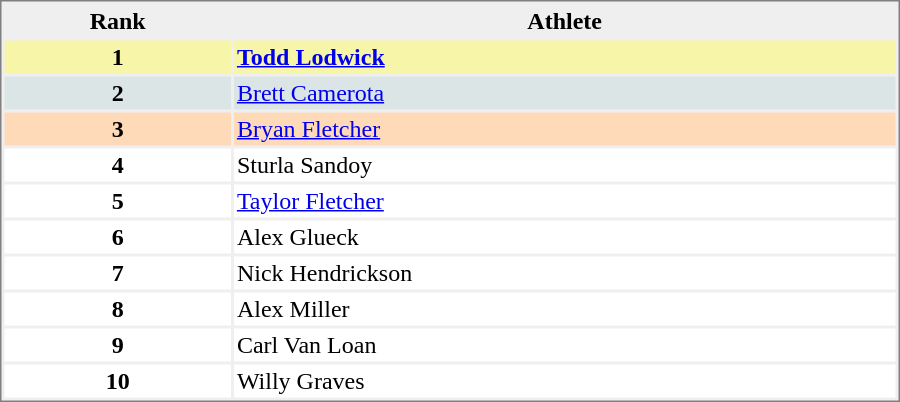<table style="border:1px solid #808080; background-color:#EFEFEF;" cellspacing="2" cellpadding="2" width="600">
<tr bgcolor="#EFEFEF">
<th>Rank</th>
<th>Athlete</th>
</tr>
<tr valign="top" bgcolor="#F7F6A8">
<th>1</th>
<td><strong><a href='#'>Todd Lodwick</a></strong></td>
</tr>
<tr valign="top" bgcolor="#DCE5E5">
<th>2</th>
<td><a href='#'>Brett Camerota</a></td>
</tr>
<tr valign="top" bgcolor="#FFDAB9">
<th>3</th>
<td><a href='#'>Bryan Fletcher</a></td>
</tr>
<tr valign="top" bgcolor="#FFFFFF">
<th>4</th>
<td>Sturla Sandoy</td>
</tr>
<tr valign="top" bgcolor="#FFFFFF">
<th>5</th>
<td><a href='#'>Taylor Fletcher</a></td>
</tr>
<tr valign="top" bgcolor="#FFFFFF">
<th>6</th>
<td>Alex Glueck</td>
</tr>
<tr valign="top" bgcolor="#FFFFFF">
<th>7</th>
<td>Nick Hendrickson</td>
</tr>
<tr valign="top" bgcolor="#FFFFFF">
<th>8</th>
<td>Alex Miller</td>
</tr>
<tr valign="top" bgcolor="#FFFFFF">
<th>9</th>
<td>Carl Van Loan</td>
</tr>
<tr valign="top" bgcolor="#FFFFFF">
<th>10</th>
<td>Willy Graves</td>
</tr>
</table>
